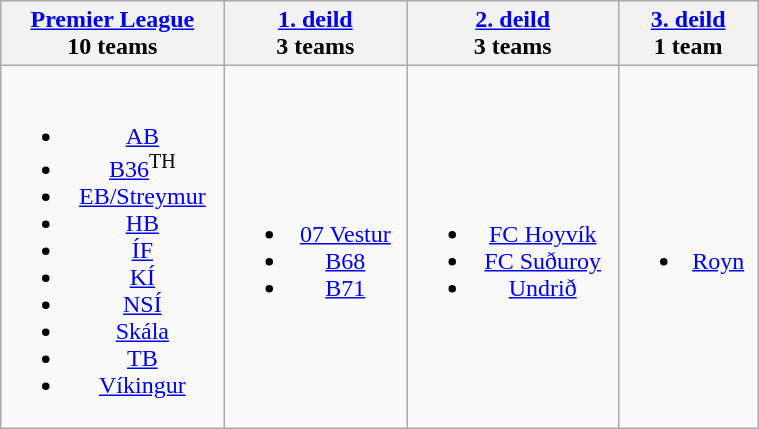<table class="wikitable" style="text-align:center;" width="40%">
<tr>
<th><strong><a href='#'>Premier League</a></strong><br>10 teams</th>
<th><strong><a href='#'>1. deild</a></strong><br>3 teams</th>
<th><strong><a href='#'>2. deild</a></strong><br>3 teams</th>
<th><strong><a href='#'>3. deild</a></strong><br>1 team</th>
</tr>
<tr>
<td><br><ul><li><a href='#'>AB</a></li><li><a href='#'>B36</a><sup>TH</sup></li><li><a href='#'>EB/Streymur</a></li><li><a href='#'>HB</a></li><li><a href='#'>ÍF</a></li><li><a href='#'>KÍ</a></li><li><a href='#'>NSÍ</a></li><li><a href='#'>Skála</a></li><li><a href='#'>TB</a></li><li><a href='#'>Víkingur</a></li></ul></td>
<td><br><ul><li><a href='#'>07 Vestur</a></li><li><a href='#'>B68</a></li><li><a href='#'>B71</a></li></ul></td>
<td><br><ul><li><a href='#'>FC Hoyvík</a></li><li><a href='#'>FC Suðuroy</a></li><li><a href='#'>Undrið</a></li></ul></td>
<td><br><ul><li><a href='#'>Royn</a></li></ul></td>
</tr>
</table>
